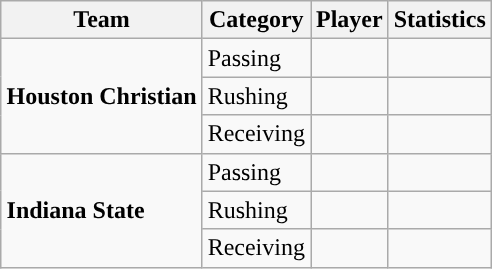<table class="wikitable" style="float: right;">
<tr>
<th>Team</th>
<th>Category</th>
<th>Player</th>
<th>Statistics</th>
</tr>
<tr>
<td rowspan=3><strong>Houston Christian</strong></td>
<td>Passing</td>
<td></td>
<td></td>
</tr>
<tr>
<td>Rushing</td>
<td></td>
<td></td>
</tr>
<tr>
<td>Receiving</td>
<td></td>
<td></td>
</tr>
<tr>
<td rowspan=3><strong>Indiana State</strong></td>
<td>Passing</td>
<td></td>
<td></td>
</tr>
<tr>
<td>Rushing</td>
<td></td>
<td></td>
</tr>
<tr>
<td>Receiving</td>
<td></td>
<td></td>
</tr>
</table>
